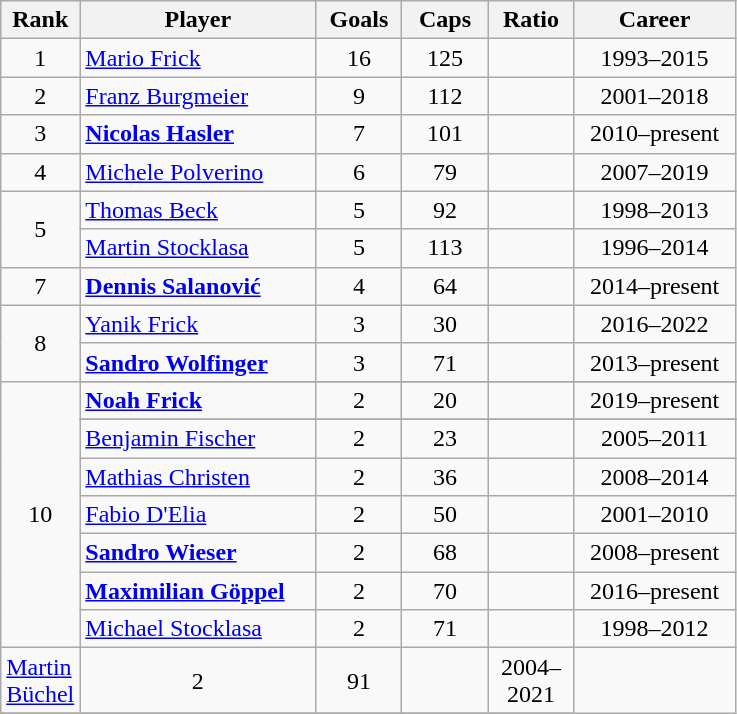<table class="wikitable sortable" style="text-align:center">
<tr>
<th width=25px>Rank</th>
<th width=150px>Player</th>
<th width=50px>Goals</th>
<th width=50px>Caps</th>
<th width=50px>Ratio</th>
<th width=100px>Career</th>
</tr>
<tr>
<td>1</td>
<td align=left><a href='#'>Mario Frick</a></td>
<td>16</td>
<td>125</td>
<td></td>
<td>1993–2015</td>
</tr>
<tr>
<td>2</td>
<td align=left><a href='#'>Franz Burgmeier</a></td>
<td>9</td>
<td>112</td>
<td></td>
<td>2001–2018</td>
</tr>
<tr>
<td>3</td>
<td align=left><strong><a href='#'>Nicolas Hasler</a></strong></td>
<td>7</td>
<td>101</td>
<td></td>
<td>2010–present</td>
</tr>
<tr>
<td>4</td>
<td align=left><a href='#'>Michele Polverino</a></td>
<td>6</td>
<td>79</td>
<td></td>
<td>2007–2019</td>
</tr>
<tr>
<td rowspan="2">5</td>
<td align=left><a href='#'>Thomas Beck</a></td>
<td>5</td>
<td>92</td>
<td></td>
<td>1998–2013</td>
</tr>
<tr>
<td align=left><a href='#'>Martin Stocklasa</a></td>
<td>5</td>
<td>113</td>
<td></td>
<td>1996–2014</td>
</tr>
<tr>
<td>7</td>
<td align=left><strong><a href='#'>Dennis Salanović</a></strong></td>
<td>4</td>
<td>64</td>
<td></td>
<td>2014–present</td>
</tr>
<tr>
<td rowspan="2">8</td>
<td align=left><a href='#'>Yanik Frick</a></td>
<td>3</td>
<td>30</td>
<td></td>
<td>2016–2022</td>
</tr>
<tr>
<td align=left><strong><a href='#'>Sandro Wolfinger</a></strong></td>
<td>3</td>
<td>71</td>
<td></td>
<td>2013–present</td>
</tr>
<tr>
<td rowspan="9">10</td>
</tr>
<tr>
<td align=left><strong><a href='#'>Noah Frick</a></strong></td>
<td>2</td>
<td>20</td>
<td></td>
<td>2019–present</td>
</tr>
<tr>
</tr>
<tr>
<td align=left><a href='#'>Benjamin Fischer</a></td>
<td>2</td>
<td>23</td>
<td></td>
<td>2005–2011</td>
</tr>
<tr>
<td align=left><a href='#'>Mathias Christen</a></td>
<td>2</td>
<td>36</td>
<td></td>
<td>2008–2014</td>
</tr>
<tr>
<td align=left><a href='#'>Fabio D'Elia</a></td>
<td>2</td>
<td>50</td>
<td></td>
<td>2001–2010</td>
</tr>
<tr>
<td align=left><strong><a href='#'>Sandro Wieser</a></strong></td>
<td>2</td>
<td>68</td>
<td></td>
<td>2008–present</td>
</tr>
<tr>
<td align=left><strong><a href='#'>Maximilian Göppel</a></strong></td>
<td>2</td>
<td>70</td>
<td></td>
<td>2016–present</td>
</tr>
<tr>
<td align=left><a href='#'>Michael Stocklasa</a></td>
<td>2</td>
<td>71</td>
<td></td>
<td>1998–2012</td>
</tr>
<tr>
<td align=left><a href='#'>Martin Büchel</a></td>
<td>2</td>
<td>91</td>
<td></td>
<td>2004–2021</td>
</tr>
<tr>
</tr>
</table>
